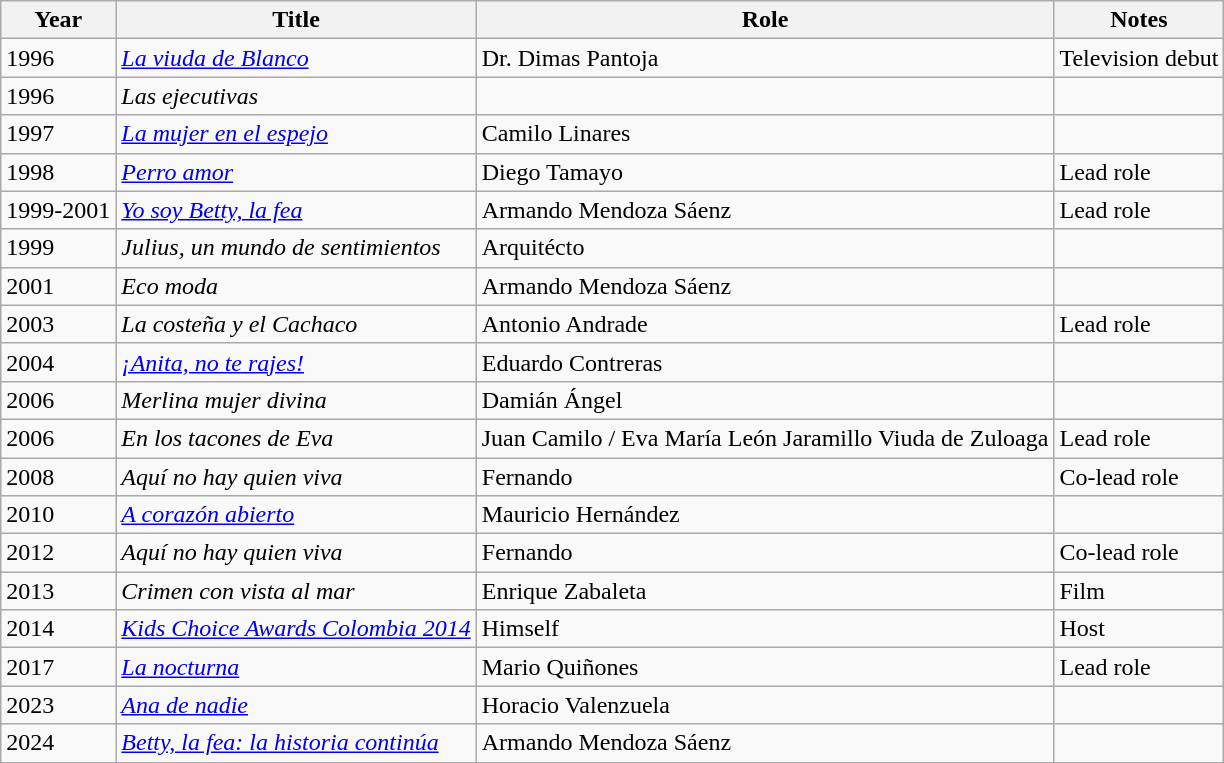<table class="wikitable">
<tr>
<th>Year</th>
<th>Title</th>
<th>Role</th>
<th>Notes</th>
</tr>
<tr>
<td>1996</td>
<td><em><a href='#'>La viuda de Blanco</a></em></td>
<td>Dr. Dimas Pantoja</td>
<td>Television debut</td>
</tr>
<tr>
<td>1996</td>
<td><em>Las ejecutivas</em></td>
<td></td>
<td></td>
</tr>
<tr>
<td>1997</td>
<td><em><a href='#'>La mujer en el espejo</a></em></td>
<td>Camilo Linares</td>
<td></td>
</tr>
<tr>
<td>1998</td>
<td><em><a href='#'>Perro amor</a></em></td>
<td>Diego Tamayo</td>
<td>Lead role</td>
</tr>
<tr>
<td>1999-2001</td>
<td><em><a href='#'>Yo soy Betty, la fea</a></em></td>
<td>Armando Mendoza Sáenz</td>
<td>Lead role</td>
</tr>
<tr>
<td>1999</td>
<td><em>Julius, un mundo de sentimientos </em></td>
<td>Arquitécto</td>
<td></td>
</tr>
<tr>
<td>2001</td>
<td><em>Eco moda </em></td>
<td>Armando Mendoza Sáenz</td>
<td></td>
</tr>
<tr>
<td>2003</td>
<td><em>La costeña y el Cachaco</em></td>
<td>Antonio Andrade</td>
<td>Lead role</td>
</tr>
<tr>
<td>2004</td>
<td><em><a href='#'>¡Anita, no te rajes!</a></em></td>
<td>Eduardo Contreras</td>
<td></td>
</tr>
<tr>
<td>2006</td>
<td><em>Merlina mujer divina</em></td>
<td>Damián Ángel</td>
<td></td>
</tr>
<tr>
<td>2006</td>
<td><em>En los tacones de Eva</em></td>
<td>Juan Camilo / Eva María León Jaramillo Viuda de Zuloaga</td>
<td>Lead role</td>
</tr>
<tr>
<td>2008</td>
<td><em>Aquí no hay quien viva</em></td>
<td>Fernando</td>
<td>Co-lead role</td>
</tr>
<tr>
<td>2010</td>
<td><em><a href='#'>A corazón abierto</a></em></td>
<td>Mauricio Hernández</td>
<td></td>
</tr>
<tr>
<td>2012</td>
<td><em>Aquí no hay quien viva</em></td>
<td>Fernando</td>
<td>Co-lead role</td>
</tr>
<tr>
<td>2013</td>
<td><em>Crimen con vista al mar</em></td>
<td>Enrique Zabaleta</td>
<td>Film</td>
</tr>
<tr>
<td>2014</td>
<td><em><a href='#'>Kids Choice Awards Colombia 2014</a></em></td>
<td>Himself</td>
<td>Host</td>
</tr>
<tr>
<td>2017</td>
<td><em><a href='#'>La nocturna</a></em></td>
<td>Mario Quiñones</td>
<td>Lead role</td>
</tr>
<tr>
<td>2023</td>
<td><em><a href='#'>Ana de nadie</a></em></td>
<td>Horacio Valenzuela</td>
<td></td>
</tr>
<tr>
<td>2024</td>
<td><em><a href='#'>Betty, la fea: la historia continúa</a></em></td>
<td>Armando Mendoza Sáenz</td>
<td></td>
</tr>
</table>
